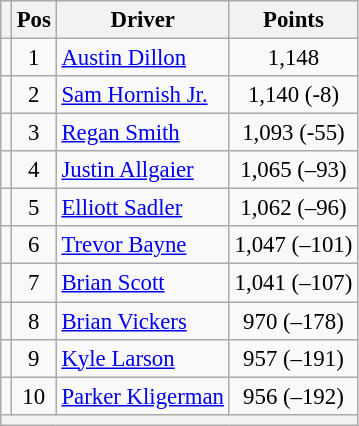<table class="wikitable" style="font-size: 95%;">
<tr>
<th></th>
<th>Pos</th>
<th>Driver</th>
<th>Points</th>
</tr>
<tr>
<td align="left"></td>
<td style="text-align:center;">1</td>
<td><a href='#'>Austin Dillon</a></td>
<td style="text-align:center;">1,148</td>
</tr>
<tr>
<td align="left"></td>
<td style="text-align:center;">2</td>
<td><a href='#'>Sam Hornish Jr.</a></td>
<td style="text-align:center;">1,140 (-8)</td>
</tr>
<tr>
<td align="left"></td>
<td style="text-align:center;">3</td>
<td><a href='#'>Regan Smith</a></td>
<td style="text-align:center;">1,093 (-55)</td>
</tr>
<tr>
<td align="left"></td>
<td style="text-align:center;">4</td>
<td><a href='#'>Justin Allgaier</a></td>
<td style="text-align:center;">1,065 (–93)</td>
</tr>
<tr>
<td align="left"></td>
<td style="text-align:center;">5</td>
<td><a href='#'>Elliott Sadler</a></td>
<td style="text-align:center;">1,062 (–96)</td>
</tr>
<tr>
<td align="left"></td>
<td style="text-align:center;">6</td>
<td><a href='#'>Trevor Bayne</a></td>
<td style="text-align:center;">1,047 (–101)</td>
</tr>
<tr>
<td align="left"></td>
<td style="text-align:center;">7</td>
<td><a href='#'>Brian Scott</a></td>
<td style="text-align:center;">1,041 (–107)</td>
</tr>
<tr>
<td align="left"></td>
<td style="text-align:center;">8</td>
<td><a href='#'>Brian Vickers</a></td>
<td style="text-align:center;">970 (–178)</td>
</tr>
<tr>
<td align="left"></td>
<td style="text-align:center;">9</td>
<td><a href='#'>Kyle Larson</a></td>
<td style="text-align:center;">957 (–191)</td>
</tr>
<tr>
<td align="left"></td>
<td style="text-align:center;">10</td>
<td><a href='#'>Parker Kligerman</a></td>
<td style="text-align:center;">956 (–192)</td>
</tr>
<tr class="sortbottom">
<th colspan="9"></th>
</tr>
</table>
